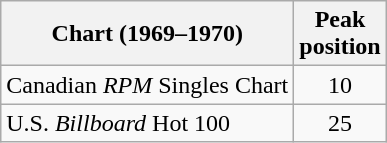<table class="wikitable">
<tr>
<th align="left">Chart (1969–1970)</th>
<th align="center">Peak<br>position</th>
</tr>
<tr>
<td align="left">Canadian <em>RPM</em> Singles Chart</td>
<td align="center">10</td>
</tr>
<tr>
<td align="left">U.S. <em>Billboard</em> Hot 100</td>
<td align="center">25</td>
</tr>
</table>
